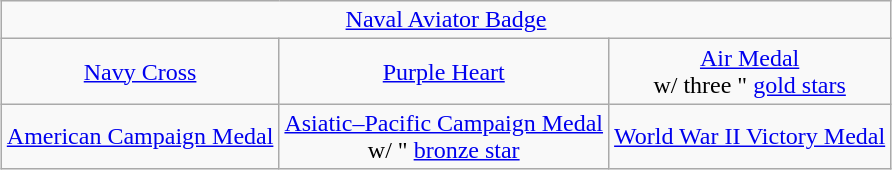<table class="wikitable" style="margin:1em auto; text-align:center;">
<tr>
<td colspan="3"><a href='#'>Naval Aviator Badge</a></td>
</tr>
<tr>
<td><a href='#'>Navy Cross</a></td>
<td><a href='#'>Purple Heart</a></td>
<td><a href='#'>Air Medal</a><br>w/ three " <a href='#'>gold stars</a></td>
</tr>
<tr>
<td><a href='#'>American Campaign Medal</a></td>
<td><a href='#'>Asiatic–Pacific Campaign Medal</a><br>w/ " <a href='#'>bronze star</a></td>
<td><a href='#'>World War II Victory Medal</a></td>
</tr>
</table>
